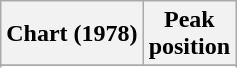<table class="wikitable sortable plainrowheaders" style="text-align:center">
<tr>
<th scope="col">Chart (1978)</th>
<th scope="col">Peak<br>position</th>
</tr>
<tr>
</tr>
<tr>
</tr>
</table>
